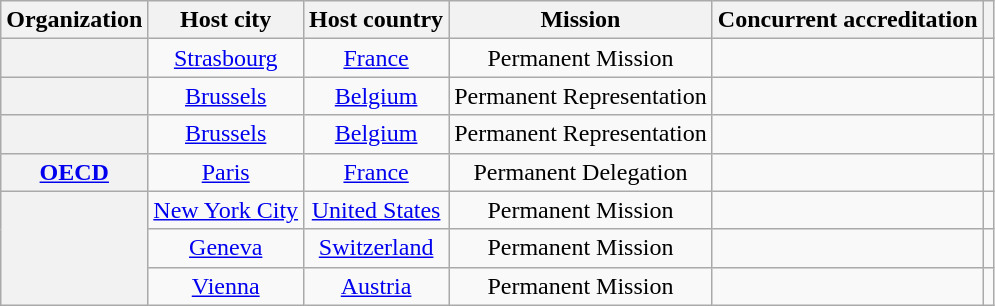<table class="wikitable plainrowheaders" style="text-align:center;">
<tr>
<th scope="col">Organization</th>
<th scope="col">Host city</th>
<th scope="col">Host country</th>
<th scope="col">Mission</th>
<th scope="col">Concurrent accreditation</th>
<th scope="col"></th>
</tr>
<tr>
<th scope="row"></th>
<td><a href='#'>Strasbourg</a></td>
<td><a href='#'>France</a></td>
<td>Permanent Mission</td>
<td></td>
<td></td>
</tr>
<tr>
<th scope="row"></th>
<td><a href='#'>Brussels</a></td>
<td><a href='#'>Belgium</a></td>
<td>Permanent Representation</td>
<td></td>
<td></td>
</tr>
<tr>
<th scope="row"></th>
<td><a href='#'>Brussels</a></td>
<td><a href='#'>Belgium</a></td>
<td>Permanent Representation</td>
<td></td>
<td></td>
</tr>
<tr>
<th scope="row"> <a href='#'>OECD</a></th>
<td><a href='#'>Paris</a></td>
<td><a href='#'>France</a></td>
<td>Permanent Delegation</td>
<td></td>
<td></td>
</tr>
<tr>
<th scope="row" rowspan="3"></th>
<td><a href='#'>New York City</a></td>
<td><a href='#'>United States</a></td>
<td>Permanent Mission</td>
<td></td>
<td></td>
</tr>
<tr>
<td><a href='#'>Geneva</a></td>
<td><a href='#'>Switzerland</a></td>
<td>Permanent Mission</td>
<td></td>
<td></td>
</tr>
<tr>
<td><a href='#'>Vienna</a></td>
<td><a href='#'>Austria</a></td>
<td>Permanent Mission</td>
<td></td>
<td></td>
</tr>
</table>
